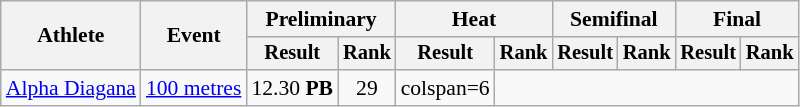<table class="wikitable" style="font-size:90%">
<tr>
<th rowspan="2">Athlete</th>
<th rowspan="2">Event</th>
<th colspan="2">Preliminary</th>
<th colspan="2">Heat</th>
<th colspan="2">Semifinal</th>
<th colspan="2">Final</th>
</tr>
<tr style="font-size:95%">
<th>Result</th>
<th>Rank</th>
<th>Result</th>
<th>Rank</th>
<th>Result</th>
<th>Rank</th>
<th>Result</th>
<th>Rank</th>
</tr>
<tr style=text-align:center>
<td style=text-align:left><a href='#'>Alpha Diagana</a></td>
<td style=text-align:left><a href='#'>100 metres</a></td>
<td>12.30 <strong>PB</strong></td>
<td>29</td>
<td>colspan=6 </td>
</tr>
</table>
